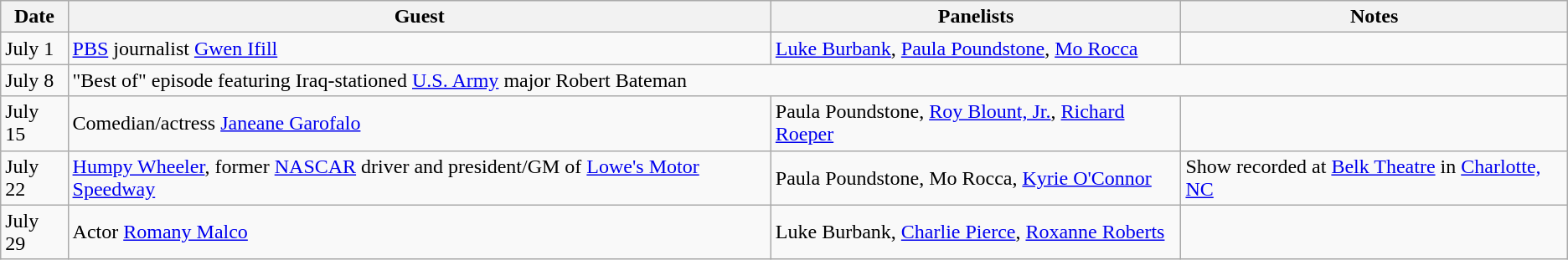<table class="wikitable">
<tr>
<th>Date</th>
<th>Guest</th>
<th>Panelists</th>
<th>Notes</th>
</tr>
<tr>
<td>July 1</td>
<td><a href='#'>PBS</a> journalist <a href='#'>Gwen Ifill</a></td>
<td><a href='#'>Luke Burbank</a>, <a href='#'>Paula Poundstone</a>, <a href='#'>Mo Rocca</a></td>
<td></td>
</tr>
<tr>
<td>July 8</td>
<td colspan=3>"Best of" episode featuring Iraq-stationed <a href='#'>U.S. Army</a> major Robert Bateman</td>
</tr>
<tr>
<td>July 15</td>
<td>Comedian/actress <a href='#'>Janeane Garofalo</a></td>
<td>Paula Poundstone, <a href='#'>Roy Blount, Jr.</a>, <a href='#'>Richard Roeper</a></td>
<td></td>
</tr>
<tr>
<td>July 22</td>
<td><a href='#'>Humpy Wheeler</a>, former <a href='#'>NASCAR</a> driver and president/GM of <a href='#'>Lowe's Motor Speedway</a></td>
<td>Paula Poundstone, Mo Rocca, <a href='#'>Kyrie O'Connor</a></td>
<td>Show recorded at <a href='#'>Belk Theatre</a> in <a href='#'>Charlotte, NC</a></td>
</tr>
<tr>
<td>July 29</td>
<td>Actor <a href='#'>Romany Malco</a></td>
<td>Luke Burbank, <a href='#'>Charlie Pierce</a>, <a href='#'>Roxanne Roberts</a></td>
<td></td>
</tr>
</table>
